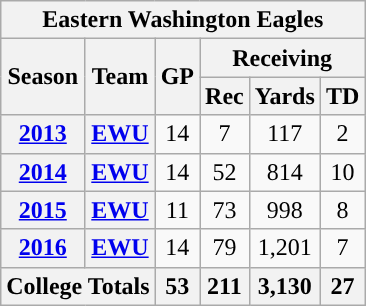<table class="wikitable" style="text-align:center;">
<tr>
<th colspan="6">Eastern Washington Eagles</th>
</tr>
<tr>
<th rowspan="2">Season</th>
<th rowspan="2">Team</th>
<th rowspan="2">GP</th>
<th colspan="3">Receiving</th>
</tr>
<tr>
<th>Rec</th>
<th>Yards</th>
<th>TD</th>
</tr>
<tr>
<th><a href='#'>2013</a></th>
<th><a href='#'>EWU</a></th>
<td>14</td>
<td>7</td>
<td>117</td>
<td>2</td>
</tr>
<tr>
<th><a href='#'>2014</a></th>
<th><a href='#'>EWU</a></th>
<td>14</td>
<td>52</td>
<td>814</td>
<td>10</td>
</tr>
<tr>
<th><a href='#'>2015</a></th>
<th><a href='#'>EWU</a></th>
<td>11</td>
<td>73</td>
<td>998</td>
<td>8</td>
</tr>
<tr>
<th><a href='#'>2016</a></th>
<th><a href='#'>EWU</a></th>
<td>14</td>
<td>79</td>
<td>1,201</td>
<td>7</td>
</tr>
<tr>
<th colspan="2">College Totals</th>
<th>53</th>
<th>211</th>
<th>3,130</th>
<th>27</th>
</tr>
</table>
